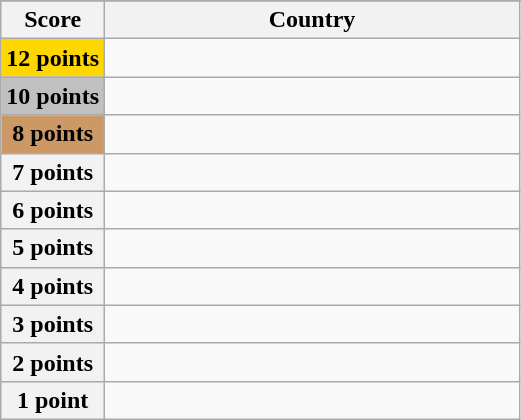<table class="wikitable">
<tr>
</tr>
<tr>
<th scope="col" width="20%">Score</th>
<th scope="col">Country</th>
</tr>
<tr>
<th scope="row" style="background:gold">12 points</th>
<td></td>
</tr>
<tr>
<th scope="row" style="background:silver">10 points</th>
<td></td>
</tr>
<tr>
<th scope="row" style="background:#CC9966">8 points</th>
<td></td>
</tr>
<tr>
<th scope="row">7 points</th>
<td></td>
</tr>
<tr>
<th scope="row">6 points</th>
<td></td>
</tr>
<tr>
<th scope="row">5 points</th>
<td></td>
</tr>
<tr>
<th scope="row">4 points</th>
<td></td>
</tr>
<tr>
<th scope="row">3 points</th>
<td></td>
</tr>
<tr>
<th scope="row">2 points</th>
<td></td>
</tr>
<tr>
<th scope="row">1 point</th>
<td></td>
</tr>
</table>
